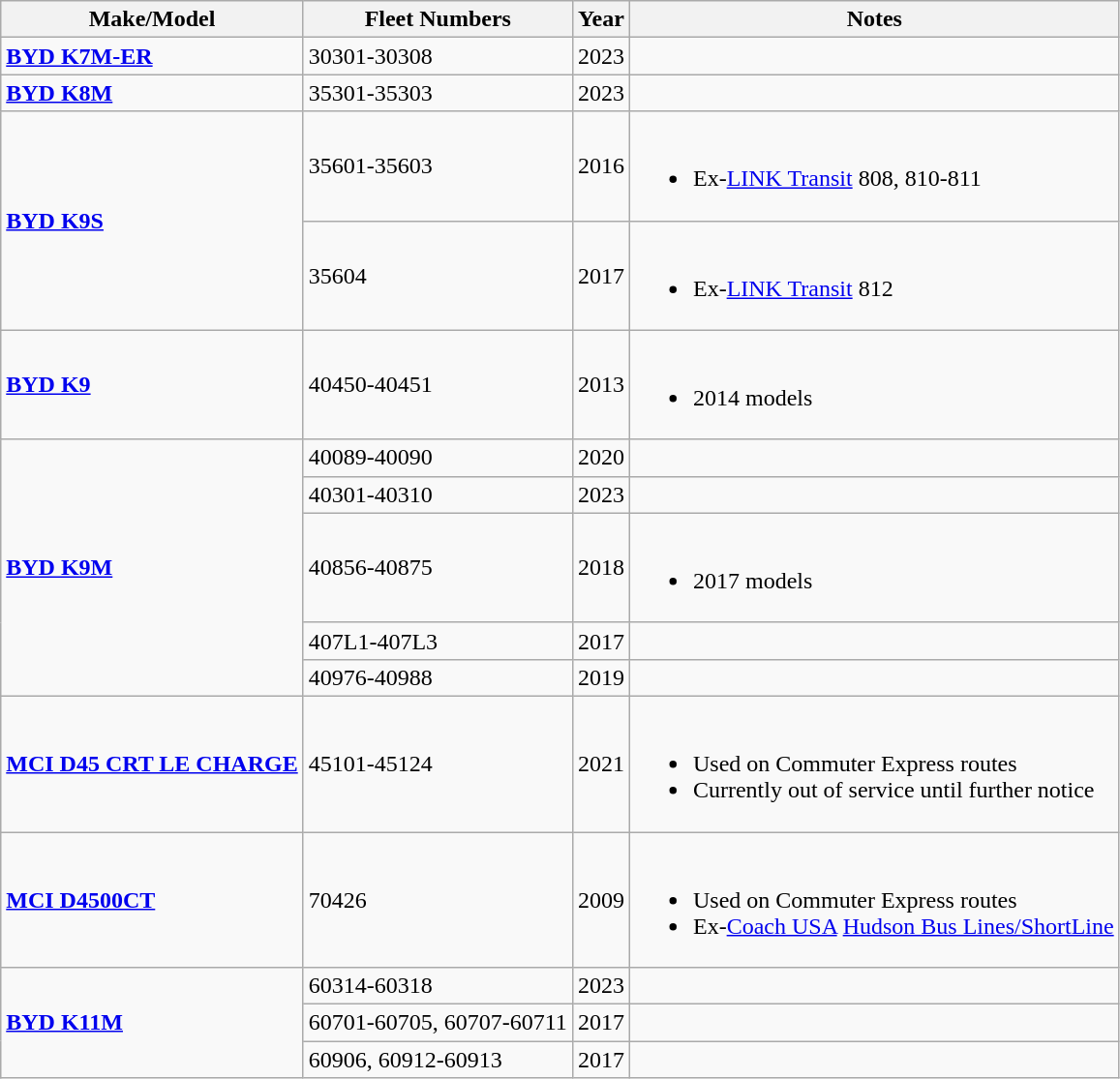<table class="wikitable">
<tr>
<th>Make/Model</th>
<th>Fleet Numbers</th>
<th>Year</th>
<th>Notes</th>
</tr>
<tr>
<td><a href='#'><strong>BYD K7M-ER</strong></a></td>
<td>30301-30308</td>
<td>2023</td>
<td></td>
</tr>
<tr>
<td><strong><a href='#'>BYD K8M</a></strong></td>
<td>35301-35303</td>
<td>2023</td>
<td></td>
</tr>
<tr>
<td rowspan="2"><strong><a href='#'>BYD K9S</a></strong></td>
<td>35601-35603</td>
<td>2016</td>
<td><br><ul><li>Ex-<a href='#'>LINK Transit</a> 808, 810-811</li></ul></td>
</tr>
<tr>
<td>35604</td>
<td>2017</td>
<td><br><ul><li>Ex-<a href='#'>LINK Transit</a> 812</li></ul></td>
</tr>
<tr>
<td><strong><a href='#'>BYD K9</a></strong></td>
<td>40450-40451</td>
<td>2013</td>
<td><br><ul><li>2014 models</li></ul></td>
</tr>
<tr>
<td rowspan="5"><strong><a href='#'>BYD K9M</a></strong></td>
<td>40089-40090</td>
<td>2020</td>
<td></td>
</tr>
<tr>
<td>40301-40310</td>
<td>2023</td>
<td></td>
</tr>
<tr>
<td>40856-40875</td>
<td>2018</td>
<td><br><ul><li>2017 models</li></ul></td>
</tr>
<tr>
<td>407L1-407L3</td>
<td>2017</td>
<td></td>
</tr>
<tr>
<td>40976-40988</td>
<td>2019</td>
<td></td>
</tr>
<tr>
<td><a href='#'><strong>MCI D45 CRT LE CHARGE</strong></a></td>
<td>45101-45124</td>
<td>2021</td>
<td><br><ul><li>Used on Commuter Express routes</li><li>Currently out of service until further notice</li></ul></td>
</tr>
<tr>
<td><a href='#'><strong>MCI D4500CT</strong></a></td>
<td>70426</td>
<td>2009</td>
<td><br><ul><li>Used on Commuter Express routes</li><li>Ex-<a href='#'>Coach USA</a> <a href='#'>Hudson Bus Lines/ShortLine</a></li></ul></td>
</tr>
<tr>
<td rowspan="3"><strong><a href='#'>BYD K11M</a></strong></td>
<td>60314-60318</td>
<td>2023</td>
<td></td>
</tr>
<tr>
<td>60701-60705, 60707-60711</td>
<td>2017</td>
<td></td>
</tr>
<tr>
<td>60906, 60912-60913</td>
<td>2017</td>
<td></td>
</tr>
</table>
